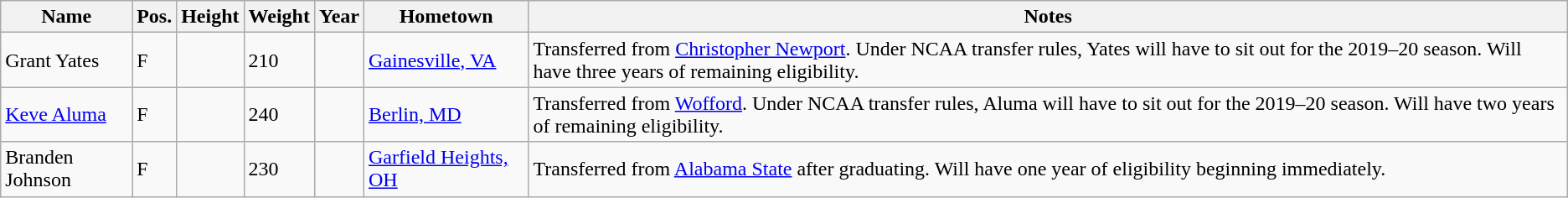<table class="wikitable sortable" border="1">
<tr>
<th>Name</th>
<th>Pos.</th>
<th>Height</th>
<th>Weight</th>
<th>Year</th>
<th>Hometown</th>
<th class="unsortable">Notes</th>
</tr>
<tr>
<td>Grant Yates</td>
<td>F</td>
<td></td>
<td>210</td>
<td></td>
<td><a href='#'>Gainesville, VA</a></td>
<td>Transferred from <a href='#'>Christopher Newport</a>. Under NCAA transfer rules, Yates will have to sit out for the 2019–20 season. Will have three years of remaining eligibility.</td>
</tr>
<tr>
<td><a href='#'>Keve Aluma</a></td>
<td>F</td>
<td></td>
<td>240</td>
<td></td>
<td><a href='#'>Berlin, MD</a></td>
<td>Transferred from <a href='#'>Wofford</a>. Under NCAA transfer rules, Aluma will have to sit out for the 2019–20 season. Will have two years of remaining eligibility.</td>
</tr>
<tr>
<td>Branden Johnson</td>
<td>F</td>
<td></td>
<td>230</td>
<td></td>
<td><a href='#'>Garfield Heights, OH</a></td>
<td>Transferred from <a href='#'>Alabama State</a> after graduating. Will have one year of eligibility beginning immediately.</td>
</tr>
</table>
